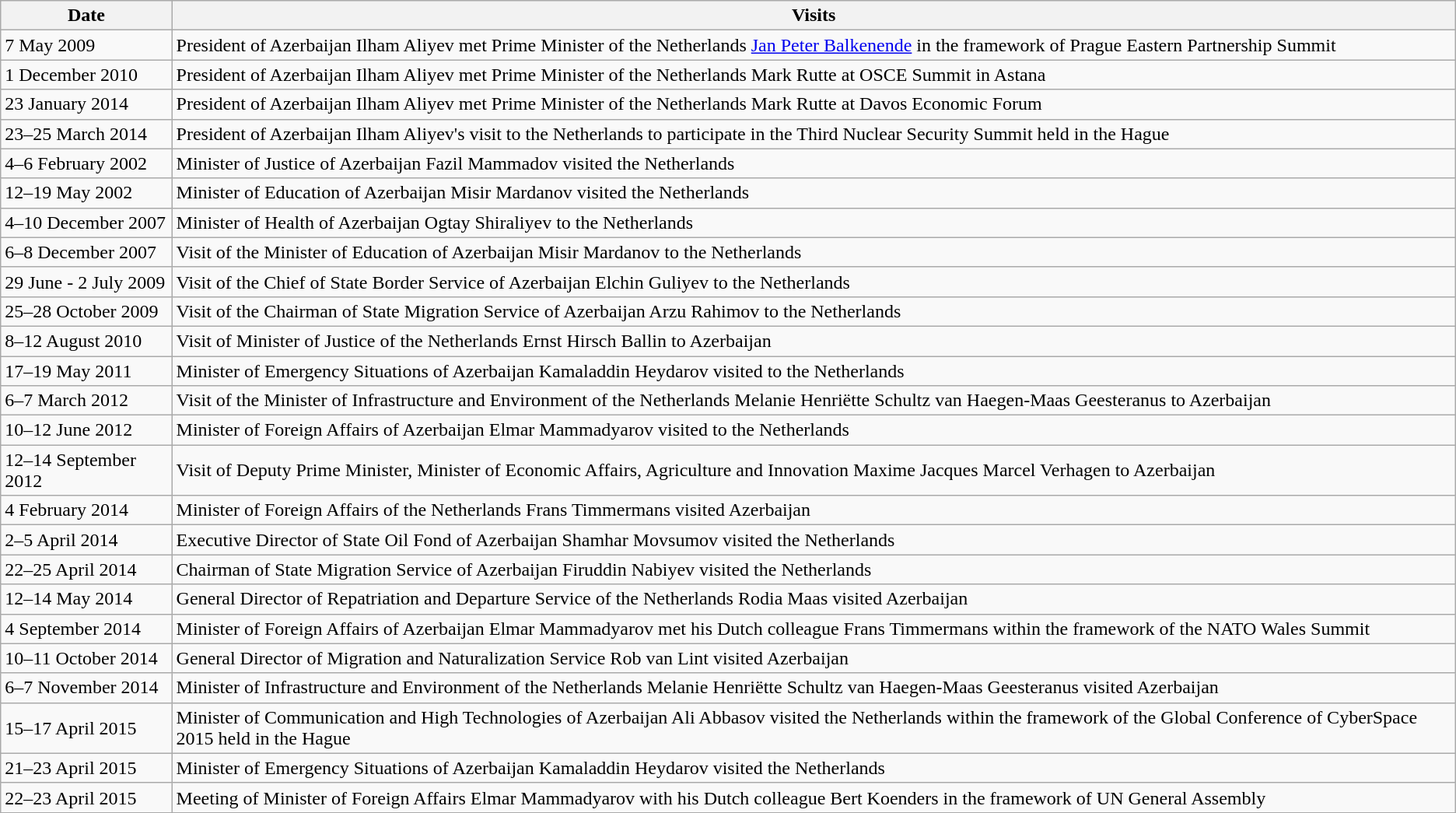<table class="wikitable">
<tr>
<th>Date</th>
<th>Visits</th>
</tr>
<tr>
<td>7 May 2009</td>
<td>President of Azerbaijan Ilham Aliyev met Prime Minister of the Netherlands <a href='#'>Jan Peter Balkenende</a> in the framework of Prague Eastern Partnership Summit</td>
</tr>
<tr>
<td>1 December 2010</td>
<td>President of Azerbaijan Ilham Aliyev met Prime Minister of the Netherlands Mark Rutte at OSCE Summit in Astana</td>
</tr>
<tr>
<td>23 January 2014</td>
<td>President of Azerbaijan Ilham Aliyev met Prime Minister of the Netherlands Mark Rutte at Davos Economic Forum</td>
</tr>
<tr>
<td>23–25 March 2014</td>
<td>President of Azerbaijan Ilham Aliyev's visit to the Netherlands to participate in the Third Nuclear Security Summit held in the Hague</td>
</tr>
<tr>
<td>4–6 February 2002</td>
<td>Minister of Justice of Azerbaijan Fazil Mammadov visited the Netherlands</td>
</tr>
<tr>
<td>12–19 May 2002</td>
<td>Minister of Education of Azerbaijan Misir Mardanov visited the Netherlands</td>
</tr>
<tr>
<td>4–10 December 2007</td>
<td>Minister of Health of Azerbaijan Ogtay Shiraliyev to the Netherlands</td>
</tr>
<tr>
<td>6–8 December 2007</td>
<td>Visit of the Minister of Education of Azerbaijan Misir Mardanov to the Netherlands</td>
</tr>
<tr>
<td>29 June - 2 July 2009</td>
<td>Visit of the Chief of State Border Service of Azerbaijan Elchin Guliyev to the Netherlands</td>
</tr>
<tr>
<td>25–28 October 2009</td>
<td>Visit of the Chairman of State Migration Service of Azerbaijan Arzu Rahimov to the Netherlands</td>
</tr>
<tr>
<td>8–12 August 2010</td>
<td>Visit of Minister of Justice of the Netherlands Ernst Hirsch Ballin to Azerbaijan</td>
</tr>
<tr>
<td>17–19 May 2011</td>
<td>Minister of Emergency Situations of Azerbaijan Kamaladdin Heydarov visited to the Netherlands</td>
</tr>
<tr>
<td>6–7 March 2012</td>
<td>Visit of the Minister of Infrastructure and Environment of the Netherlands Melanie Henriëtte Schultz van Haegen-Maas Geesteranus to Azerbaijan</td>
</tr>
<tr>
<td>10–12 June 2012</td>
<td>Minister of Foreign Affairs of Azerbaijan Elmar Mammadyarov visited to the Netherlands</td>
</tr>
<tr>
<td>12–14 September 2012</td>
<td>Visit of Deputy Prime Minister, Minister of Economic Affairs, Agriculture and Innovation Maxime Jacques Marcel Verhagen to Azerbaijan</td>
</tr>
<tr>
<td>4 February 2014</td>
<td>Minister of Foreign Affairs of the Netherlands Frans Timmermans visited Azerbaijan</td>
</tr>
<tr>
<td>2–5 April 2014</td>
<td>Executive Director of State Oil Fond of Azerbaijan Shamhar Movsumov visited the Netherlands</td>
</tr>
<tr>
<td>22–25 April 2014</td>
<td>Chairman of State Migration Service of Azerbaijan Firuddin Nabiyev visited the Netherlands</td>
</tr>
<tr>
<td>12–14 May 2014</td>
<td>General Director of Repatriation and Departure Service of the Netherlands Rodia Maas visited Azerbaijan</td>
</tr>
<tr>
<td>4 September 2014</td>
<td>Minister of Foreign Affairs of Azerbaijan Elmar Mammadyarov met his Dutch colleague Frans Timmermans within the framework of the NATO Wales Summit</td>
</tr>
<tr>
<td>10–11 October 2014</td>
<td>General Director of Migration and Naturalization Service Rob van Lint visited Azerbaijan</td>
</tr>
<tr>
<td>6–7 November 2014</td>
<td>Minister of Infrastructure and Environment of the Netherlands Melanie Henriëtte Schultz van Haegen-Maas Geesteranus visited Azerbaijan</td>
</tr>
<tr>
<td>15–17 April 2015</td>
<td>Minister of Communication and High Technologies of Azerbaijan Ali Abbasov visited the Netherlands within the framework of the Global Conference of CyberSpace 2015 held in the Hague</td>
</tr>
<tr>
<td>21–23 April 2015</td>
<td>Minister of Emergency Situations of Azerbaijan Kamaladdin Heydarov visited the Netherlands</td>
</tr>
<tr>
<td>22–23 April 2015</td>
<td>Meeting of Minister of Foreign Affairs Elmar Mammadyarov with his Dutch colleague Bert Koenders in the framework of UN General Assembly</td>
</tr>
</table>
